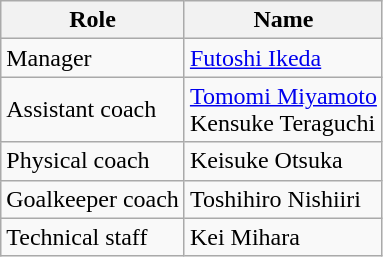<table class="wikitable">
<tr>
<th>Role</th>
<th>Name</th>
</tr>
<tr>
<td>Manager</td>
<td> <a href='#'>Futoshi Ikeda</a></td>
</tr>
<tr>
<td>Assistant coach</td>
<td> <a href='#'>Tomomi Miyamoto</a><br> Kensuke Teraguchi</td>
</tr>
<tr>
<td>Physical coach</td>
<td> Keisuke Otsuka</td>
</tr>
<tr>
<td>Goalkeeper coach</td>
<td> Toshihiro Nishiiri</td>
</tr>
<tr>
<td>Technical staff</td>
<td> Kei Mihara</td>
</tr>
</table>
